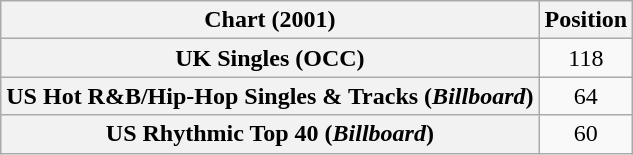<table class="wikitable sortable plainrowheaders" style="text-align:center">
<tr>
<th scope="col">Chart (2001)</th>
<th scope="col">Position</th>
</tr>
<tr>
<th scope="row">UK Singles (OCC)</th>
<td>118</td>
</tr>
<tr>
<th scope="row">US Hot R&B/Hip-Hop Singles & Tracks (<em>Billboard</em>)</th>
<td>64</td>
</tr>
<tr>
<th scope="row">US Rhythmic Top 40 (<em>Billboard</em>)</th>
<td>60</td>
</tr>
</table>
